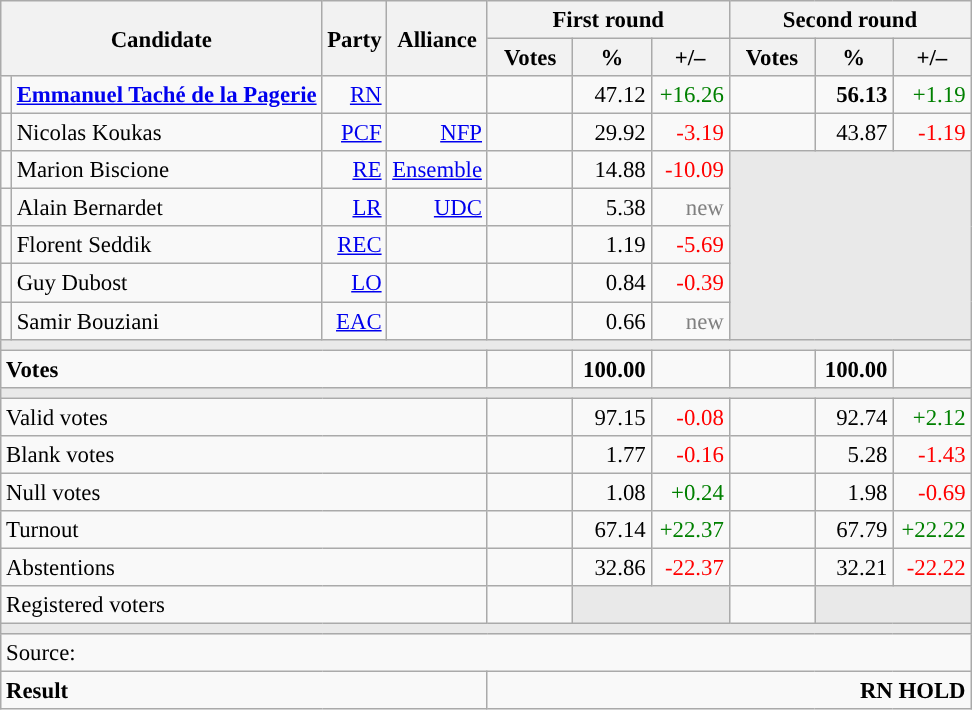<table class="wikitable" style="text-align:right;font-size:95%;">
<tr>
<th rowspan="2" colspan="2">Candidate</th>
<th colspan="1" rowspan="2">Party</th>
<th colspan="1" rowspan="2">Alliance</th>
<th colspan="3">First round</th>
<th colspan="3">Second round</th>
</tr>
<tr>
<th style="width:50px;">Votes</th>
<th style="width:45px;">%</th>
<th style="width:45px;">+/–</th>
<th style="width:50px;">Votes</th>
<th style="width:45px;">%</th>
<th style="width:45px;">+/–</th>
</tr>
<tr>
<td style="color:inherit;background:"></td>
<td style="text-align:left;"><strong><a href='#'>Emmanuel Taché de la Pagerie</a></strong></td>
<td><a href='#'>RN</a></td>
<td></td>
<td></td>
<td>47.12</td>
<td style="color:green;">+16.26</td>
<td><strong></strong></td>
<td><strong>56.13</strong></td>
<td style="color:green;">+1.19</td>
</tr>
<tr>
<td style="color:inherit;background:"></td>
<td style="text-align:left;">Nicolas Koukas</td>
<td><a href='#'>PCF</a></td>
<td><a href='#'>NFP</a></td>
<td></td>
<td>29.92</td>
<td style="color:red;">-3.19</td>
<td></td>
<td>43.87</td>
<td style="color:red;">-1.19</td>
</tr>
<tr>
<td style="color:inherit;background:"></td>
<td style="text-align:left;">Marion Biscione</td>
<td><a href='#'>RE</a></td>
<td><a href='#'>Ensemble</a></td>
<td></td>
<td>14.88</td>
<td style="color:red;">-10.09</td>
<td colspan="3" rowspan="5" style="background:#E9E9E9;"></td>
</tr>
<tr>
<td style="color:inherit;background:"></td>
<td style="text-align:left;">Alain Bernardet</td>
<td><a href='#'>LR</a></td>
<td><a href='#'>UDC</a></td>
<td></td>
<td>5.38</td>
<td style="color:grey;">new</td>
</tr>
<tr>
<td style="color:inherit;background:"></td>
<td style="text-align:left;">Florent Seddik</td>
<td><a href='#'>REC</a></td>
<td></td>
<td></td>
<td>1.19</td>
<td style="color:red;">-5.69</td>
</tr>
<tr>
<td style="color:inherit;background:"></td>
<td style="text-align:left;">Guy Dubost</td>
<td><a href='#'>LO</a></td>
<td></td>
<td></td>
<td>0.84</td>
<td style="color:red;">-0.39</td>
</tr>
<tr>
<td style="color:inherit;background:"></td>
<td style="text-align:left;">Samir Bouziani</td>
<td><a href='#'>EAC</a></td>
<td></td>
<td></td>
<td>0.66</td>
<td style="color:grey;">new</td>
</tr>
<tr>
<td colspan="10" style="background:#E9E9E9;"></td>
</tr>
<tr style="font-weight:bold;">
<td colspan="4" style="text-align:left;">Votes</td>
<td></td>
<td>100.00</td>
<td></td>
<td></td>
<td>100.00</td>
<td></td>
</tr>
<tr>
<td colspan="10" style="background:#E9E9E9;"></td>
</tr>
<tr>
<td colspan="4" style="text-align:left;">Valid votes</td>
<td></td>
<td>97.15</td>
<td style="color:red;">-0.08</td>
<td></td>
<td>92.74</td>
<td style="color:green;">+2.12</td>
</tr>
<tr>
<td colspan="4" style="text-align:left;">Blank votes</td>
<td></td>
<td>1.77</td>
<td style="color:red;">-0.16</td>
<td></td>
<td>5.28</td>
<td style="color:red;">-1.43</td>
</tr>
<tr>
<td colspan="4" style="text-align:left;">Null votes</td>
<td></td>
<td>1.08</td>
<td style="color:green;">+0.24</td>
<td></td>
<td>1.98</td>
<td style="color:red;">-0.69</td>
</tr>
<tr>
<td colspan="4" style="text-align:left;">Turnout</td>
<td></td>
<td>67.14</td>
<td style="color:green;">+22.37</td>
<td></td>
<td>67.79</td>
<td style="color:green;">+22.22</td>
</tr>
<tr>
<td colspan="4" style="text-align:left;">Abstentions</td>
<td></td>
<td>32.86</td>
<td style="color:red;">-22.37</td>
<td></td>
<td>32.21</td>
<td style="color:red;">-22.22</td>
</tr>
<tr>
<td colspan="4" style="text-align:left;">Registered voters</td>
<td></td>
<td colspan="2" style="background:#E9E9E9;"></td>
<td></td>
<td colspan="2" style="background:#E9E9E9;"></td>
</tr>
<tr>
<td colspan="10" style="background:#E9E9E9;"></td>
</tr>
<tr>
<td colspan="10" style="text-align:left;">Source: </td>
</tr>
<tr style="font-weight:bold">
<td colspan="4" style="text-align:left;">Result</td>
<td colspan="6" style="background-color:">RN HOLD</td>
</tr>
</table>
